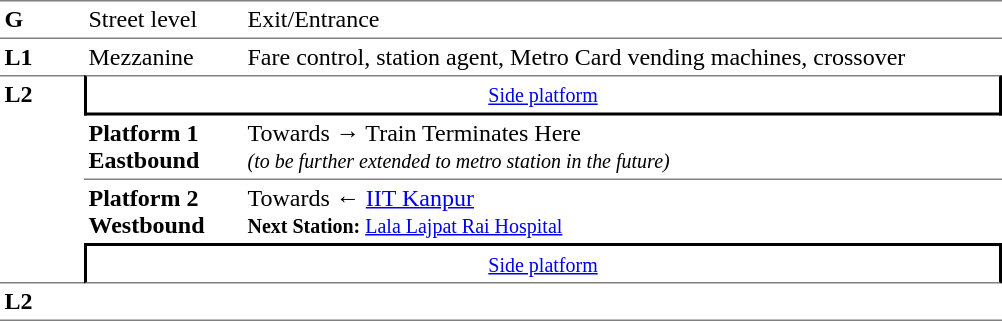<table border="0" cellspacing="0" cellpadding="3" table>
<tr>
<td style="border-bottom:solid 1px gray;border-top:solid 1px gray;" width="50" valign="top"><strong>G</strong></td>
<td style="border-top:solid 1px gray;border-bottom:solid 1px gray;" width="100" valign="top">Street level</td>
<td style="border-top:solid 1px gray;border-bottom:solid 1px gray;" width="500" valign="top">Exit/Entrance</td>
</tr>
<tr>
<td valign="top"><strong>L1</strong></td>
<td valign="top">Mezzanine</td>
<td valign="top">Fare control, station agent, Metro Card vending machines, crossover<br></td>
</tr>
<tr>
<td rowspan="4" style="border-top:solid 1px gray;border-bottom:solid 1px gray;" width="50" valign="top"><strong>L2</strong></td>
<td colspan="2" style="border-top:solid 1px gray;border-right:solid 2px black;border-left:solid 2px black;border-bottom:solid 2px black;text-align:center;"><small><a href='#'>Side platform</a></small></td>
</tr>
<tr>
<td style="border-bottom:solid 1px gray;" width="100"><span><strong>Platform 1</strong><br><strong>Eastbound</strong></span></td>
<td style="border-bottom:solid 1px gray;" width="500">Towards → Train Terminates Here<br><small><em>(to be further extended to <strong></strong> metro station in the future)</em></small></td>
</tr>
<tr>
<td><span><strong>Platform 2</strong><br><strong>Westbound</strong></span></td>
<td>Towards ← <a href='#'>IIT Kanpur</a><br><small><strong>Next Station:</strong> <a href='#'>Lala Lajpat Rai Hospital</a></small></td>
</tr>
<tr>
<td colspan="2" style="border-top:solid 2px black;border-right:solid 2px black;border-left:solid 2px black;border-bottom:solid 1px gray;" align="center"><small><a href='#'>Side platform</a></small></td>
</tr>
<tr>
<td rowspan="2" style="border-bottom:solid 1px gray;" width="50" valign="top"><strong>L2</strong></td>
<td style="border-bottom:solid 1px gray;" width="100"></td>
<td style="border-bottom:solid 1px gray;" width="500"></td>
</tr>
<tr>
</tr>
</table>
